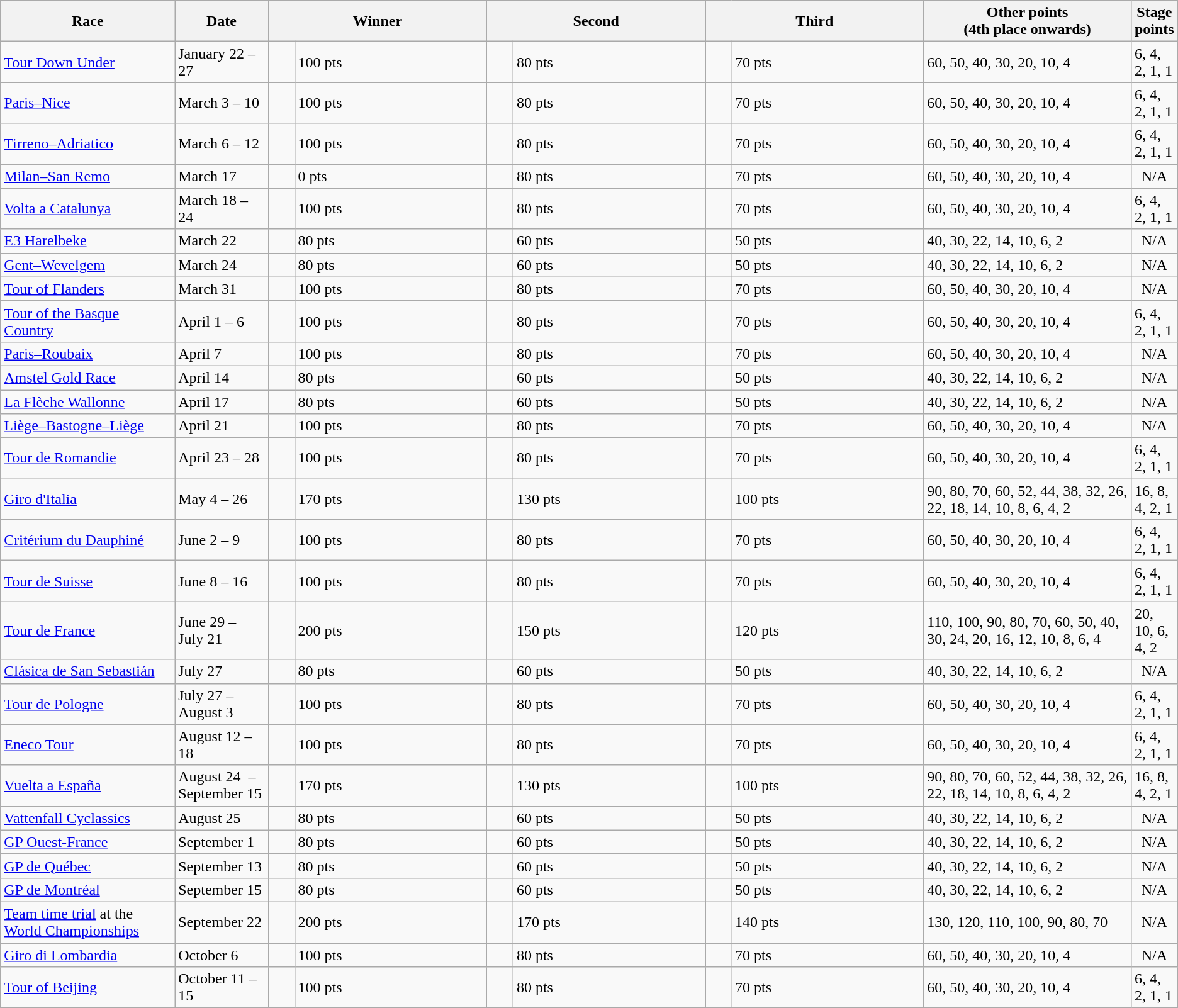<table class="wikitable">
<tr>
<th width=15%>Race</th>
<th width=8%>Date</th>
<th style="width:19%;" colspan="2">Winner</th>
<th style="width:19%;" colspan="2">Second</th>
<th style="width:19%;" colspan="2">Third</th>
<th width=18%>Other points<br>(4th place onwards)</th>
<th width=4%>Stage points</th>
</tr>
<tr>
<td> <a href='#'>Tour Down Under</a></td>
<td>January 22 – 27</td>
<td></td>
<td>100 pts</td>
<td></td>
<td>80 pts</td>
<td></td>
<td>70 pts</td>
<td>60, 50, 40, 30, 20, 10, 4</td>
<td>6, 4, 2, 1, 1</td>
</tr>
<tr>
<td> <a href='#'>Paris–Nice</a></td>
<td>March 3 – 10</td>
<td></td>
<td>100 pts</td>
<td></td>
<td>80 pts</td>
<td></td>
<td>70 pts</td>
<td>60, 50, 40, 30, 20, 10, 4</td>
<td>6, 4, 2, 1, 1</td>
</tr>
<tr>
<td> <a href='#'>Tirreno–Adriatico</a></td>
<td>March 6 – 12</td>
<td></td>
<td>100 pts</td>
<td></td>
<td>80 pts</td>
<td></td>
<td>70 pts</td>
<td>60, 50, 40, 30, 20, 10, 4</td>
<td>6, 4, 2, 1, 1</td>
</tr>
<tr>
<td> <a href='#'>Milan–San Remo</a></td>
<td>March 17</td>
<td></td>
<td>0 pts</td>
<td></td>
<td>80 pts</td>
<td></td>
<td>70 pts</td>
<td>60, 50, 40, 30, 20, 10, 4</td>
<td align=center>N/A</td>
</tr>
<tr>
<td> <a href='#'>Volta a Catalunya</a></td>
<td>March 18 – 24</td>
<td></td>
<td>100 pts</td>
<td></td>
<td>80 pts</td>
<td></td>
<td>70 pts</td>
<td>60, 50, 40, 30, 20, 10, 4</td>
<td>6, 4, 2, 1, 1</td>
</tr>
<tr>
<td> <a href='#'>E3 Harelbeke</a></td>
<td>March 22</td>
<td></td>
<td>80 pts</td>
<td></td>
<td>60 pts</td>
<td></td>
<td>50 pts</td>
<td>40, 30, 22, 14, 10, 6, 2</td>
<td align=center>N/A</td>
</tr>
<tr>
<td> <a href='#'>Gent–Wevelgem</a></td>
<td>March 24</td>
<td></td>
<td>80 pts</td>
<td></td>
<td>60 pts</td>
<td></td>
<td>50 pts</td>
<td>40, 30, 22, 14, 10, 6, 2</td>
<td align=center>N/A</td>
</tr>
<tr>
<td> <a href='#'>Tour of Flanders</a></td>
<td>March 31</td>
<td></td>
<td>100 pts</td>
<td></td>
<td>80 pts</td>
<td></td>
<td>70 pts</td>
<td>60, 50, 40, 30, 20, 10, 4</td>
<td align=center>N/A</td>
</tr>
<tr>
<td> <a href='#'>Tour of the Basque Country</a></td>
<td>April 1 – 6</td>
<td></td>
<td>100 pts</td>
<td></td>
<td>80 pts</td>
<td></td>
<td>70 pts</td>
<td>60, 50, 40, 30, 20, 10, 4</td>
<td>6, 4, 2, 1, 1</td>
</tr>
<tr>
<td> <a href='#'>Paris–Roubaix</a></td>
<td>April 7</td>
<td></td>
<td>100 pts</td>
<td></td>
<td>80 pts</td>
<td></td>
<td>70 pts</td>
<td>60, 50, 40, 30, 20, 10, 4</td>
<td align=center>N/A</td>
</tr>
<tr>
<td> <a href='#'>Amstel Gold Race</a></td>
<td>April 14</td>
<td></td>
<td>80 pts</td>
<td></td>
<td>60 pts</td>
<td></td>
<td>50 pts</td>
<td>40, 30, 22, 14, 10, 6, 2</td>
<td align=center>N/A</td>
</tr>
<tr>
<td> <a href='#'>La Flèche Wallonne</a></td>
<td>April 17</td>
<td></td>
<td>80 pts</td>
<td></td>
<td>60 pts</td>
<td></td>
<td>50 pts</td>
<td>40, 30, 22, 14, 10, 6, 2</td>
<td align=center>N/A</td>
</tr>
<tr>
<td> <a href='#'>Liège–Bastogne–Liège</a></td>
<td>April 21</td>
<td></td>
<td>100 pts</td>
<td></td>
<td>80 pts</td>
<td></td>
<td>70 pts</td>
<td>60, 50, 40, 30, 20, 10, 4</td>
<td align=center>N/A</td>
</tr>
<tr>
<td> <a href='#'>Tour de Romandie</a></td>
<td>April 23 – 28</td>
<td></td>
<td>100 pts</td>
<td></td>
<td>80 pts</td>
<td></td>
<td>70 pts</td>
<td>60, 50, 40, 30, 20, 10, 4</td>
<td>6, 4, 2, 1, 1</td>
</tr>
<tr>
<td> <a href='#'>Giro d'Italia</a></td>
<td>May 4 – 26</td>
<td></td>
<td>170 pts</td>
<td></td>
<td>130 pts</td>
<td></td>
<td>100 pts</td>
<td>90, 80, 70, 60, 52, 44, 38, 32, 26, 22, 18, 14, 10, 8, 6, 4, 2</td>
<td>16, 8, 4, 2, 1</td>
</tr>
<tr>
<td> <a href='#'>Critérium du Dauphiné</a></td>
<td>June 2 – 9</td>
<td></td>
<td>100 pts</td>
<td></td>
<td>80 pts</td>
<td></td>
<td>70 pts</td>
<td>60, 50, 40, 30, 20, 10, 4</td>
<td>6, 4, 2, 1, 1</td>
</tr>
<tr>
<td> <a href='#'>Tour de Suisse</a></td>
<td>June 8 – 16</td>
<td></td>
<td>100 pts</td>
<td></td>
<td>80 pts</td>
<td></td>
<td>70 pts</td>
<td>60, 50, 40, 30, 20, 10, 4</td>
<td>6, 4, 2, 1, 1</td>
</tr>
<tr>
<td> <a href='#'>Tour de France</a></td>
<td>June 29 – July 21</td>
<td></td>
<td>200 pts</td>
<td></td>
<td>150 pts</td>
<td></td>
<td>120 pts</td>
<td>110, 100, 90, 80, 70, 60, 50, 40, 30, 24, 20, 16, 12, 10, 8, 6, 4</td>
<td>20, 10, 6, 4, 2</td>
</tr>
<tr>
<td> <a href='#'>Clásica de San Sebastián</a></td>
<td>July 27</td>
<td></td>
<td>80 pts</td>
<td></td>
<td>60 pts</td>
<td></td>
<td>50 pts</td>
<td>40, 30, 22, 14, 10, 6, 2</td>
<td align=center>N/A</td>
</tr>
<tr>
<td> <a href='#'>Tour de Pologne</a></td>
<td>July 27 – August 3</td>
<td></td>
<td>100 pts</td>
<td></td>
<td>80 pts</td>
<td></td>
<td>70 pts</td>
<td>60, 50, 40, 30, 20, 10, 4</td>
<td>6, 4, 2, 1, 1</td>
</tr>
<tr>
<td> <a href='#'>Eneco Tour</a></td>
<td>August 12 – 18</td>
<td></td>
<td>100 pts</td>
<td></td>
<td>80 pts</td>
<td></td>
<td>70 pts</td>
<td>60, 50, 40, 30, 20, 10, 4</td>
<td>6, 4, 2, 1, 1</td>
</tr>
<tr>
<td> <a href='#'>Vuelta a España</a></td>
<td>August 24  – September 15</td>
<td></td>
<td>170 pts</td>
<td></td>
<td>130 pts</td>
<td></td>
<td>100 pts</td>
<td>90, 80, 70, 60, 52, 44, 38, 32, 26, 22, 18, 14, 10, 8, 6, 4, 2</td>
<td>16, 8, 4, 2, 1</td>
</tr>
<tr>
<td> <a href='#'>Vattenfall Cyclassics</a></td>
<td>August 25</td>
<td></td>
<td>80 pts</td>
<td></td>
<td>60 pts</td>
<td></td>
<td>50 pts</td>
<td>40, 30, 22, 14, 10, 6, 2</td>
<td align=center>N/A</td>
</tr>
<tr>
<td> <a href='#'>GP Ouest-France</a></td>
<td>September 1</td>
<td></td>
<td>80 pts</td>
<td></td>
<td>60 pts</td>
<td></td>
<td>50 pts</td>
<td>40, 30, 22, 14, 10, 6, 2</td>
<td align=center>N/A</td>
</tr>
<tr>
<td> <a href='#'>GP de Québec</a></td>
<td>September 13</td>
<td></td>
<td>80 pts</td>
<td></td>
<td>60 pts</td>
<td></td>
<td>50 pts</td>
<td>40, 30, 22, 14, 10, 6, 2</td>
<td align=center>N/A</td>
</tr>
<tr>
<td> <a href='#'>GP de Montréal</a></td>
<td>September 15</td>
<td></td>
<td>80 pts</td>
<td></td>
<td>60 pts</td>
<td></td>
<td>50 pts</td>
<td>40, 30, 22, 14, 10, 6, 2</td>
<td align=center>N/A</td>
</tr>
<tr>
<td> <a href='#'>Team time trial</a> at the <a href='#'>World Championships</a></td>
<td>September 22</td>
<td></td>
<td>200 pts</td>
<td></td>
<td>170 pts</td>
<td></td>
<td>140 pts</td>
<td>130, 120, 110, 100, 90, 80, 70</td>
<td align=center>N/A</td>
</tr>
<tr>
<td> <a href='#'>Giro di Lombardia</a></td>
<td>October 6</td>
<td></td>
<td>100 pts</td>
<td></td>
<td>80 pts</td>
<td></td>
<td>70 pts</td>
<td>60, 50, 40, 30, 20, 10, 4</td>
<td align=center>N/A</td>
</tr>
<tr>
<td> <a href='#'>Tour of Beijing</a></td>
<td>October 11 – 15</td>
<td></td>
<td>100 pts</td>
<td></td>
<td>80 pts</td>
<td></td>
<td>70 pts</td>
<td>60, 50, 40, 30, 20, 10, 4</td>
<td>6, 4, 2, 1, 1</td>
</tr>
</table>
